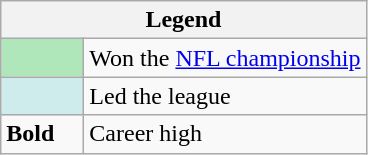<table class="wikitable mw-collapsible">
<tr>
<th colspan="2">Legend</th>
</tr>
<tr>
<td style="background:#afe6ba; width:3em;"></td>
<td>Won the <a href='#'>NFL championship</a></td>
</tr>
<tr>
<td style="background:#cfecec; width:3em;"></td>
<td>Led the league</td>
</tr>
<tr>
<td><strong>Bold</strong></td>
<td>Career high</td>
</tr>
</table>
